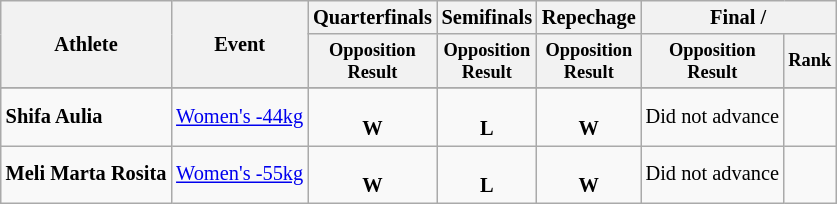<table class="wikitable" style="font-size:85%">
<tr>
<th rowspan=2>Athlete</th>
<th rowspan=2>Event</th>
<th>Quarterfinals</th>
<th>Semifinals</th>
<th>Repechage</th>
<th colspan=2>Final / </th>
</tr>
<tr style="font-size:90%">
<th>Opposition<br>Result</th>
<th>Opposition<br>Result</th>
<th>Opposition<br>Result</th>
<th>Opposition<br>Result</th>
<th>Rank</th>
</tr>
<tr>
</tr>
<tr align=center>
<td align=left><strong>Shifa Aulia</strong></td>
<td align=left><a href='#'>Women's -44kg</a></td>
<td><br><strong>W</strong></td>
<td><br><strong>L</strong></td>
<td><br><strong>W</strong></td>
<td>Did not advance</td>
<td></td>
</tr>
<tr align=center>
<td align=left><strong>Meli Marta Rosita</strong></td>
<td align=left><a href='#'>Women's -55kg</a></td>
<td><br><strong>W</strong></td>
<td><br><strong>L</strong></td>
<td><br><strong>W</strong></td>
<td>Did not advance</td>
<td></td>
</tr>
</table>
